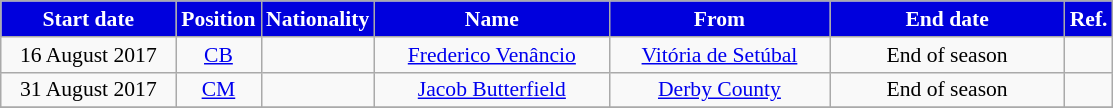<table class="wikitable"  style="text-align:center; font-size:90%; ">
<tr>
<th style="background:#00d; color:#fff; width:110px;">Start date</th>
<th style="background:#00d; color:#fff; width:50px;">Position</th>
<th style="background:#00d; color:#fff; width:50px;">Nationality</th>
<th style="background:#00d; color:#fff; width:150px;">Name</th>
<th style="background:#00d; color:#fff; width:140px;">From</th>
<th style="background:#00d; color:#fff; width:150px;">End date</th>
<th style="background:#00d; color:#fff; width:25px;">Ref.</th>
</tr>
<tr>
<td>16 August 2017</td>
<td><a href='#'>CB</a></td>
<td></td>
<td><a href='#'>Frederico Venâncio</a></td>
<td> <a href='#'>Vitória de Setúbal</a></td>
<td>End of season</td>
<td></td>
</tr>
<tr>
<td>31 August 2017</td>
<td><a href='#'>CM</a></td>
<td></td>
<td><a href='#'>Jacob Butterfield</a></td>
<td> <a href='#'>Derby County</a></td>
<td>End of season</td>
<td></td>
</tr>
<tr>
</tr>
</table>
